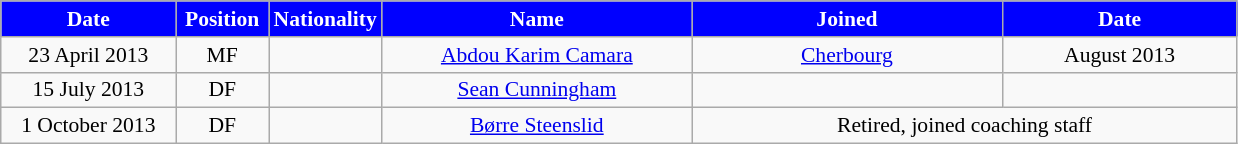<table class="wikitable"  style="text-align:center; font-size:90%; ">
<tr>
<th style="background:#00f; color:white; width:110px;">Date</th>
<th style="background:#00f; color:white; width:55px;">Position</th>
<th style="background:#00f; color:white; width:55px;">Nationality</th>
<th style="background:#00f; color:white; width:200px;">Name</th>
<th style="background:#00f; color:white; width:200px;">Joined</th>
<th style="background:#00f; color:white; width:150px;">Date</th>
</tr>
<tr>
<td>23 April 2013</td>
<td>MF</td>
<td></td>
<td><a href='#'>Abdou Karim Camara</a></td>
<td> <a href='#'>Cherbourg</a></td>
<td>August 2013</td>
</tr>
<tr>
<td>15 July 2013</td>
<td>DF</td>
<td></td>
<td><a href='#'>Sean Cunningham</a></td>
<td></td>
<td></td>
</tr>
<tr>
<td>1 October 2013</td>
<td>DF</td>
<td></td>
<td><a href='#'>Børre Steenslid</a></td>
<td colspan=2>Retired, joined coaching staff</td>
</tr>
</table>
